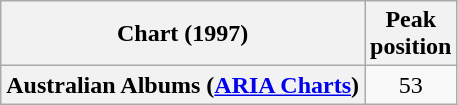<table class="wikitable sortable plainrowheaders" style="text-align:center">
<tr>
<th scope="col">Chart (1997)</th>
<th scope="col">Peak<br>position</th>
</tr>
<tr>
<th scope="row">Australian Albums (<a href='#'>ARIA Charts</a>)</th>
<td>53</td>
</tr>
</table>
